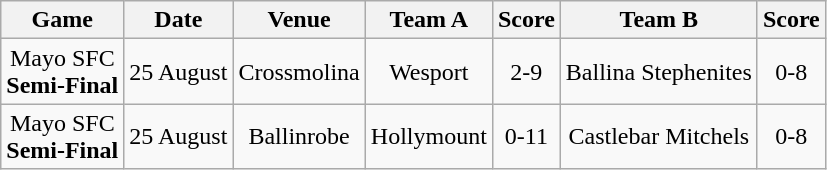<table class="wikitable">
<tr>
<th>Game</th>
<th>Date</th>
<th>Venue</th>
<th>Team A</th>
<th>Score</th>
<th>Team B</th>
<th>Score</th>
</tr>
<tr align="center">
<td>Mayo SFC<br><strong>Semi-Final</strong></td>
<td>25 August</td>
<td>Crossmolina</td>
<td>Wesport</td>
<td>2-9</td>
<td>Ballina Stephenites</td>
<td>0-8</td>
</tr>
<tr align="center">
<td>Mayo SFC<br><strong>Semi-Final</strong></td>
<td>25 August</td>
<td>Ballinrobe</td>
<td>Hollymount</td>
<td>0-11</td>
<td>Castlebar Mitchels</td>
<td>0-8</td>
</tr>
</table>
